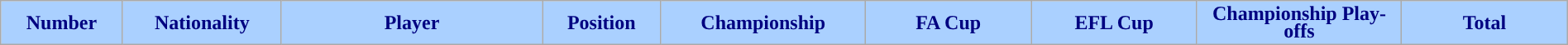<table class="wikitable sortable alternance" style="font-size:100%; text-align:center; line-height:14px; width:100%;">
<tr>
<th style="background:#AAD0FF; color:#000080; width:50px;">Number</th>
<th style="background:#AAD0FF; color:#000080; width:50px;">Nationality</th>
<th style="background:#AAD0FF; color:#000080; width:130px;">Player</th>
<th style="background:#AAD0FF; color:#000080; width:50px;">Position</th>
<th style="background:#AAD0FF; color:#000080; width:80px;">Championship</th>
<th style="background:#AAD0FF; color:#000080; width:80px;">FA Cup</th>
<th style="background:#AAD0FF; color:#000080; width:80px;">EFL Cup</th>
<th style="background:#AAD0FF; color:#000080; width:100px;">Championship Play-offs</th>
<th style="background:#AAD0FF; color:#000080; width:80px;">Total</th>
</tr>
</table>
